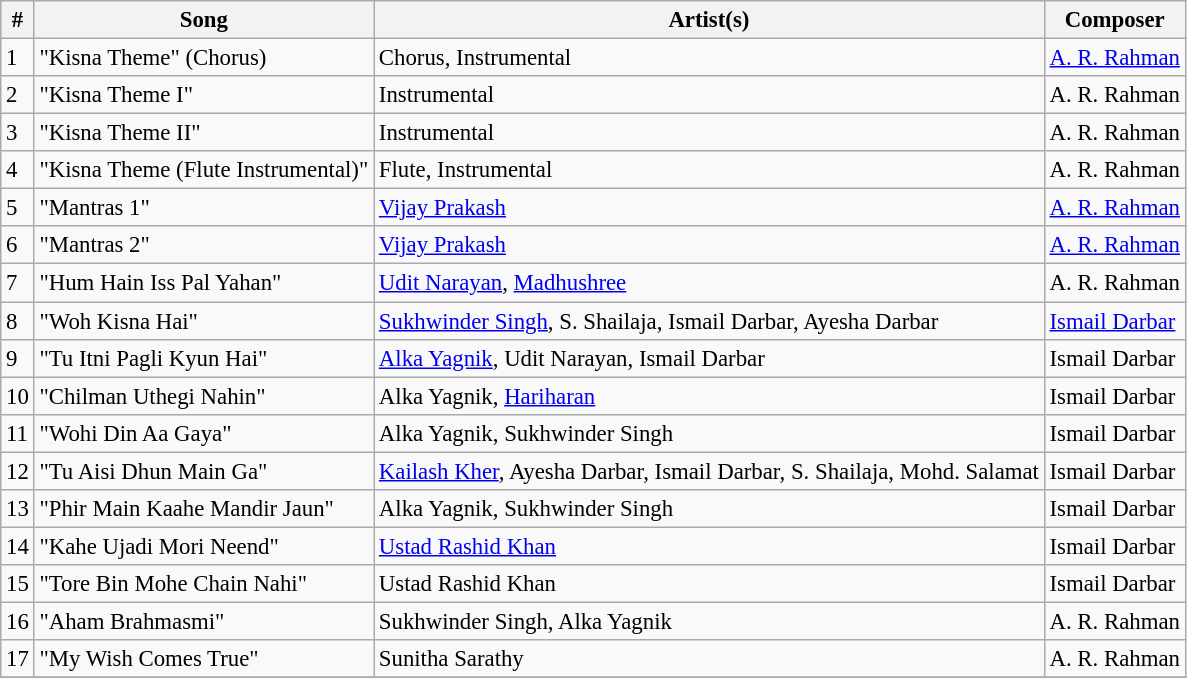<table class="wikitable tracklist" style="font-size:95%;">
<tr>
<th>#</th>
<th>Song</th>
<th>Artist(s)</th>
<th>Composer</th>
</tr>
<tr>
<td>1</td>
<td>"Kisna Theme" (Chorus)</td>
<td>Chorus, Instrumental</td>
<td><a href='#'>A. R. Rahman</a></td>
</tr>
<tr>
<td>2</td>
<td>"Kisna Theme I"</td>
<td>Instrumental</td>
<td>A. R. Rahman</td>
</tr>
<tr>
<td>3</td>
<td>"Kisna Theme II"</td>
<td>Instrumental</td>
<td>A. R. Rahman</td>
</tr>
<tr>
<td>4</td>
<td>"Kisna Theme (Flute Instrumental)"</td>
<td>Flute, Instrumental</td>
<td>A. R. Rahman</td>
</tr>
<tr>
<td>5</td>
<td>"Mantras 1"</td>
<td><a href='#'>Vijay Prakash</a></td>
<td><a href='#'>A. R. Rahman</a></td>
</tr>
<tr>
<td>6</td>
<td>"Mantras 2"</td>
<td><a href='#'>Vijay Prakash</a></td>
<td><a href='#'>A. R. Rahman</a></td>
</tr>
<tr>
<td>7</td>
<td>"Hum Hain Iss Pal Yahan"</td>
<td><a href='#'>Udit Narayan</a>, <a href='#'>Madhushree</a></td>
<td>A. R. Rahman</td>
</tr>
<tr>
<td>8</td>
<td>"Woh Kisna Hai"</td>
<td><a href='#'>Sukhwinder Singh</a>, S. Shailaja, Ismail Darbar, Ayesha Darbar</td>
<td><a href='#'>Ismail Darbar</a></td>
</tr>
<tr>
<td>9</td>
<td>"Tu Itni Pagli Kyun Hai"</td>
<td><a href='#'>Alka Yagnik</a>, Udit Narayan, Ismail Darbar</td>
<td>Ismail Darbar</td>
</tr>
<tr>
<td>10</td>
<td>"Chilman Uthegi Nahin"</td>
<td>Alka Yagnik, <a href='#'>Hariharan</a></td>
<td>Ismail Darbar</td>
</tr>
<tr>
<td>11</td>
<td>"Wohi Din Aa Gaya"</td>
<td>Alka Yagnik, Sukhwinder Singh</td>
<td>Ismail Darbar</td>
</tr>
<tr>
<td>12</td>
<td>"Tu Aisi Dhun Main Ga"</td>
<td><a href='#'>Kailash Kher</a>, Ayesha Darbar, Ismail Darbar, S. Shailaja, Mohd. Salamat</td>
<td>Ismail Darbar</td>
</tr>
<tr>
<td>13</td>
<td>"Phir Main Kaahe Mandir Jaun"</td>
<td>Alka Yagnik, Sukhwinder Singh</td>
<td>Ismail Darbar</td>
</tr>
<tr>
<td>14</td>
<td>"Kahe Ujadi Mori Neend"</td>
<td><a href='#'>Ustad Rashid Khan</a></td>
<td>Ismail Darbar</td>
</tr>
<tr>
<td>15</td>
<td>"Tore Bin Mohe Chain Nahi"</td>
<td>Ustad Rashid Khan</td>
<td>Ismail Darbar</td>
</tr>
<tr>
<td>16</td>
<td>"Aham Brahmasmi"</td>
<td>Sukhwinder Singh, Alka Yagnik</td>
<td>A. R. Rahman</td>
</tr>
<tr>
<td>17</td>
<td>"My Wish Comes True"</td>
<td>Sunitha Sarathy</td>
<td>A. R. Rahman</td>
</tr>
<tr>
</tr>
</table>
